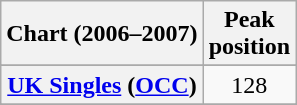<table class="wikitable sortable plainrowheaders" style="text-align:center">
<tr>
<th>Chart (2006–2007)</th>
<th>Peak<br>position</th>
</tr>
<tr>
</tr>
<tr>
</tr>
<tr>
</tr>
<tr>
</tr>
<tr>
</tr>
<tr>
</tr>
<tr>
</tr>
<tr>
</tr>
<tr>
</tr>
<tr>
</tr>
<tr>
</tr>
<tr>
<th scope="row"><a href='#'>UK Singles</a> (<a href='#'>OCC</a>)</th>
<td>128</td>
</tr>
<tr>
</tr>
<tr>
</tr>
<tr>
</tr>
<tr>
</tr>
<tr>
</tr>
<tr>
</tr>
</table>
